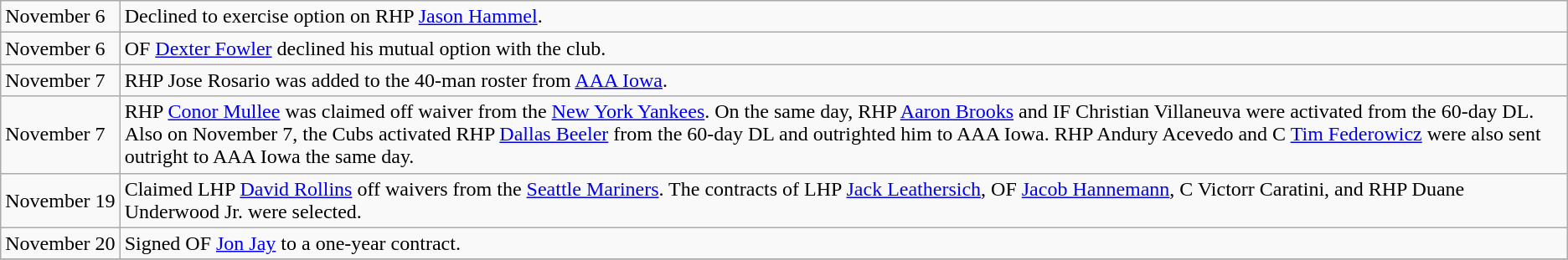<table class="wikitable">
<tr>
<td>November 6</td>
<td>Declined to exercise option on RHP <a href='#'>Jason Hammel</a>.</td>
</tr>
<tr>
<td>November 6</td>
<td>OF <a href='#'>Dexter Fowler</a> declined his mutual option with the club.</td>
</tr>
<tr>
<td>November 7</td>
<td>RHP Jose Rosario was added to the 40-man roster from <a href='#'>AAA Iowa</a>.</td>
</tr>
<tr>
<td>November 7</td>
<td>RHP <a href='#'>Conor Mullee</a> was claimed off waiver from the <a href='#'>New York Yankees</a>. On the same day, RHP <a href='#'>Aaron Brooks</a> and IF Christian Villaneuva were activated from the 60-day DL. Also on November 7, the Cubs activated RHP <a href='#'>Dallas Beeler</a> from the 60-day DL and outrighted him to AAA Iowa. RHP Andury Acevedo and C <a href='#'>Tim Federowicz</a> were also sent outright to AAA Iowa the same day.</td>
</tr>
<tr>
<td>November 19</td>
<td>Claimed LHP <a href='#'>David Rollins</a> off waivers from the <a href='#'>Seattle Mariners</a>. The contracts of LHP <a href='#'>Jack Leathersich</a>, OF <a href='#'>Jacob Hannemann</a>, C Victorr Caratini, and RHP Duane Underwood Jr. were selected.</td>
</tr>
<tr>
<td>November 20</td>
<td>Signed OF <a href='#'>Jon Jay</a> to a one-year contract.</td>
</tr>
<tr>
</tr>
</table>
